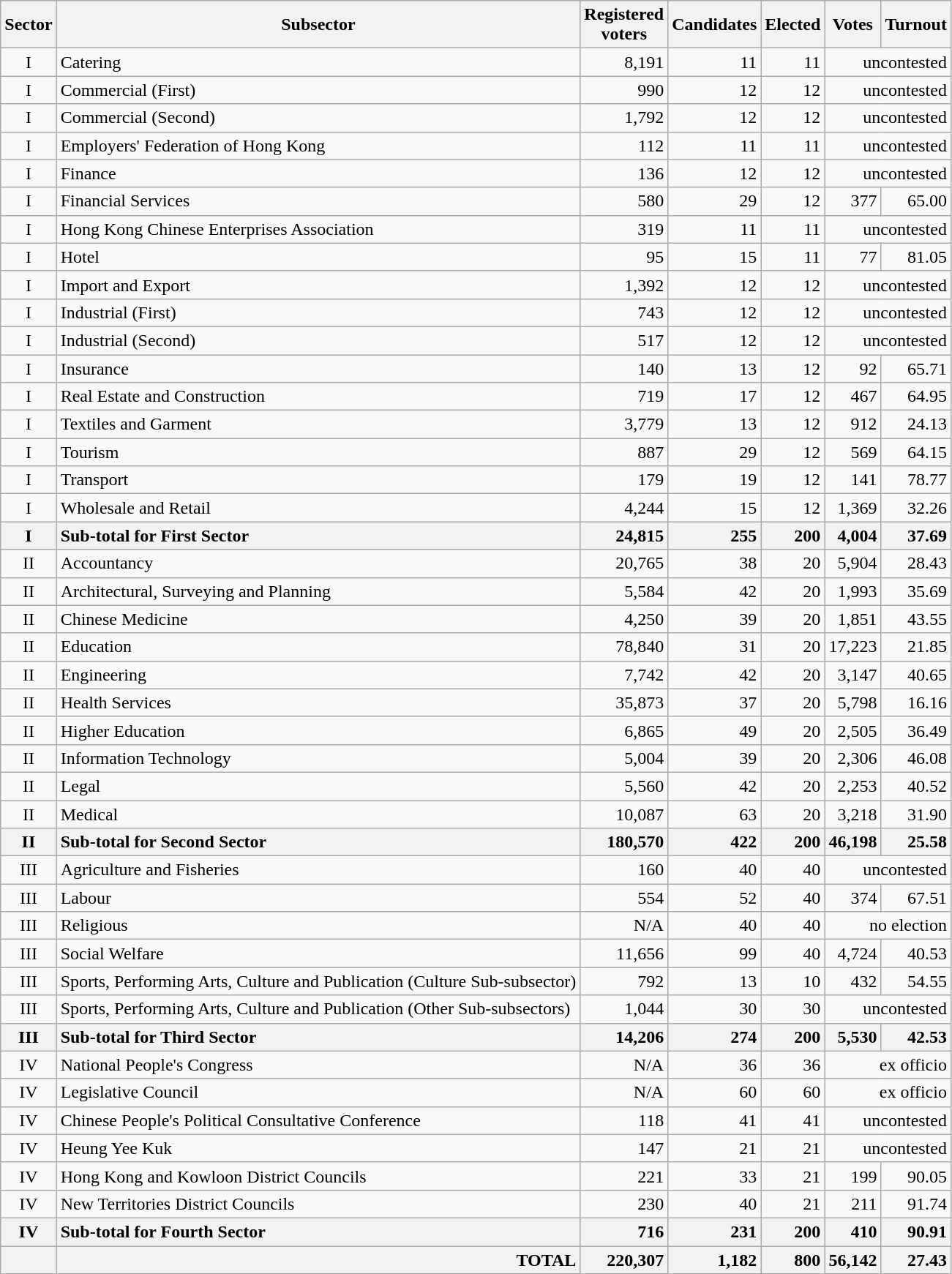<table class="wikitable" style="text-align:right;">
<tr>
<th>Sector</th>
<th>Subsector</th>
<th>Registered<br>voters</th>
<th>Candidates</th>
<th>Elected</th>
<th>Votes</th>
<th>Turnout</th>
</tr>
<tr>
<td align=center>I</td>
<td align=left>Catering</td>
<td>8,191</td>
<td>11</td>
<td>11</td>
<td colspan=2>uncontested</td>
</tr>
<tr>
<td align=center>I</td>
<td align=left>Commercial (First)</td>
<td>990</td>
<td>12</td>
<td>12</td>
<td colspan=2>uncontested</td>
</tr>
<tr>
<td align=center>I</td>
<td align=left>Commercial (Second)</td>
<td>1,792</td>
<td>12</td>
<td>12</td>
<td colspan=2>uncontested</td>
</tr>
<tr>
<td align=center>I</td>
<td align=left>Employers' Federation of Hong Kong</td>
<td>112</td>
<td>11</td>
<td>11</td>
<td colspan=2>uncontested</td>
</tr>
<tr>
<td align=center>I</td>
<td align=left>Finance</td>
<td>136</td>
<td>12</td>
<td>12</td>
<td colspan=2>uncontested</td>
</tr>
<tr>
<td align=center>I</td>
<td align=left>Financial Services</td>
<td>580</td>
<td>29</td>
<td>12</td>
<td>377</td>
<td>65.00</td>
</tr>
<tr>
<td align=center>I</td>
<td align=left>Hong Kong Chinese Enterprises Association</td>
<td>319</td>
<td>11</td>
<td>11</td>
<td colspan=2>uncontested</td>
</tr>
<tr>
<td align=center>I</td>
<td align=left>Hotel</td>
<td>95</td>
<td>15</td>
<td>11</td>
<td>77</td>
<td>81.05</td>
</tr>
<tr>
<td align=center>I</td>
<td align=left>Import and Export</td>
<td>1,392</td>
<td>12</td>
<td>12</td>
<td colspan=2>uncontested</td>
</tr>
<tr>
<td align=center>I</td>
<td align=left>Industrial (First)</td>
<td>743</td>
<td>12</td>
<td>12</td>
<td colspan=2>uncontested</td>
</tr>
<tr>
<td align=center>I</td>
<td align=left>Industrial (Second)</td>
<td>517</td>
<td>12</td>
<td>12</td>
<td colspan=2>uncontested</td>
</tr>
<tr>
<td align=center>I</td>
<td align=left>Insurance</td>
<td>140</td>
<td>13</td>
<td>12</td>
<td>92</td>
<td>65.71</td>
</tr>
<tr>
<td align=center>I</td>
<td align=left>Real Estate and Construction</td>
<td>719</td>
<td>17</td>
<td>12</td>
<td>467</td>
<td>64.95</td>
</tr>
<tr>
<td align=center>I</td>
<td align=left>Textiles and Garment</td>
<td>3,779</td>
<td>13</td>
<td>12</td>
<td>912</td>
<td>24.13</td>
</tr>
<tr>
<td align=center>I</td>
<td align=left>Tourism</td>
<td>887</td>
<td>29</td>
<td>12</td>
<td>569</td>
<td>64.15</td>
</tr>
<tr>
<td align=center>I</td>
<td align=left>Transport</td>
<td>179</td>
<td>19</td>
<td>12</td>
<td>141</td>
<td>78.77</td>
</tr>
<tr>
<td align=center>I</td>
<td align=left>Wholesale and Retail</td>
<td>4,244</td>
<td>15</td>
<td>12</td>
<td>1,369</td>
<td>32.26</td>
</tr>
<tr bgcolor="F2F2F2">
<td align=center><strong>I</strong></td>
<td align=left><strong>Sub-total for First Sector</strong></td>
<td><strong>24,815</strong></td>
<td><strong>255</strong></td>
<td><strong>200</strong></td>
<td><strong>4,004</strong></td>
<td><strong>37.69</strong></td>
</tr>
<tr>
<td align=center>II</td>
<td align=left>Accountancy</td>
<td>20,765</td>
<td>38</td>
<td>20</td>
<td>5,904</td>
<td>28.43</td>
</tr>
<tr>
<td align=center>II</td>
<td align=left>Architectural, Surveying and Planning</td>
<td>5,584</td>
<td>42</td>
<td>20</td>
<td>1,993</td>
<td>35.69</td>
</tr>
<tr>
<td align=center>II</td>
<td align=left>Chinese Medicine</td>
<td>4,250</td>
<td>39</td>
<td>20</td>
<td>1,851</td>
<td>43.55</td>
</tr>
<tr>
<td align=center>II</td>
<td align=left>Education</td>
<td>78,840</td>
<td>31</td>
<td>20</td>
<td>17,223</td>
<td>21.85</td>
</tr>
<tr>
<td align=center>II</td>
<td align=left>Engineering</td>
<td>7,742</td>
<td>42</td>
<td>20</td>
<td>3,147</td>
<td>40.65</td>
</tr>
<tr>
<td align=center>II</td>
<td align=left>Health Services</td>
<td>35,873</td>
<td>37</td>
<td>20</td>
<td>5,798</td>
<td>16.16</td>
</tr>
<tr>
<td align=center>II</td>
<td align=left>Higher Education</td>
<td>6,865</td>
<td>49</td>
<td>20</td>
<td>2,505</td>
<td>36.49</td>
</tr>
<tr>
<td align=center>II</td>
<td align=left>Information Technology</td>
<td>5,004</td>
<td>39</td>
<td>20</td>
<td>2,306</td>
<td>46.08</td>
</tr>
<tr>
<td align=center>II</td>
<td align=left>Legal</td>
<td>5,560</td>
<td>42</td>
<td>20</td>
<td>2,253</td>
<td>40.52</td>
</tr>
<tr>
<td align=center>II</td>
<td align=left>Medical</td>
<td>10,087</td>
<td>63</td>
<td>20</td>
<td>3,218</td>
<td>31.90</td>
</tr>
<tr bgcolor="F2F2F2">
<td align=center><strong>II</strong></td>
<td align=left><strong>Sub-total for Second Sector</strong></td>
<td><strong>180,570</strong></td>
<td><strong>422</strong></td>
<td><strong>200</strong></td>
<td><strong>46,198</strong></td>
<td><strong>25.58</strong></td>
</tr>
<tr>
<td align=center>III</td>
<td align=left>Agriculture and Fisheries</td>
<td>160</td>
<td>40</td>
<td>40</td>
<td colspan=2>uncontested</td>
</tr>
<tr>
<td align=center>III</td>
<td align=left>Labour</td>
<td>554</td>
<td>52</td>
<td>40</td>
<td>374</td>
<td>67.51</td>
</tr>
<tr>
<td align=center>III</td>
<td align=left>Religious</td>
<td>N/A</td>
<td>40</td>
<td>40</td>
<td colspan=2>no election</td>
</tr>
<tr>
<td align=center>III</td>
<td align=left>Social Welfare</td>
<td>11,656</td>
<td>99</td>
<td>40</td>
<td>4,724</td>
<td>40.53</td>
</tr>
<tr>
<td align=center>III</td>
<td align=left>Sports, Performing Arts, Culture and Publication (Culture Sub-subsector)</td>
<td>792</td>
<td>13</td>
<td>10</td>
<td>432</td>
<td>54.55</td>
</tr>
<tr>
<td align=center>III</td>
<td align=left>Sports, Performing Arts, Culture and Publication (Other Sub-subsectors)</td>
<td>1,044</td>
<td>30</td>
<td>30</td>
<td colspan=2>uncontested</td>
</tr>
<tr bgcolor="F2F2F2">
<td align=center><strong>III</strong></td>
<td align=left><strong>Sub-total for Third Sector</strong></td>
<td><strong>14,206</strong></td>
<td><strong>274</strong></td>
<td><strong>200</strong></td>
<td><strong>5,530</strong></td>
<td><strong>42.53</strong></td>
</tr>
<tr>
<td align=center>IV</td>
<td align=left>National People's Congress</td>
<td>N/A</td>
<td>36</td>
<td>36</td>
<td colspan=2>ex officio</td>
</tr>
<tr>
<td align=center>IV</td>
<td align=left>Legislative Council</td>
<td>N/A</td>
<td>60</td>
<td>60</td>
<td colspan=2>ex officio</td>
</tr>
<tr>
<td align=center>IV</td>
<td align=left>Chinese People's Political Consultative Conference</td>
<td>118</td>
<td>41</td>
<td>41</td>
<td colspan=2>uncontested</td>
</tr>
<tr>
<td align=center>IV</td>
<td align=left>Heung Yee Kuk</td>
<td>147</td>
<td>21</td>
<td>21</td>
<td colspan=2>uncontested</td>
</tr>
<tr>
<td align=center>IV</td>
<td align=left>Hong Kong and Kowloon District Councils</td>
<td>221</td>
<td>33</td>
<td>21</td>
<td>199</td>
<td>90.05</td>
</tr>
<tr>
<td align=center>IV</td>
<td align=left>New Territories District Councils</td>
<td>230</td>
<td>40</td>
<td>21</td>
<td>211</td>
<td>91.74</td>
</tr>
<tr bgcolor="F2F2F2">
<td align=center><strong>IV</strong></td>
<td align=left><strong>Sub-total for Fourth Sector</strong></td>
<td><strong>716</strong></td>
<td><strong>231</strong></td>
<td><strong>200</strong></td>
<td><strong>410</strong></td>
<td><strong>90.91</strong></td>
</tr>
<tr bgcolor="F2F2F2">
<td></td>
<td><strong>TOTAL</strong></td>
<td><strong>220,307</strong></td>
<td><strong>1,182</strong></td>
<td><strong>800</strong></td>
<td><strong>56,142</strong></td>
<td><strong>27.43</strong></td>
</tr>
</table>
